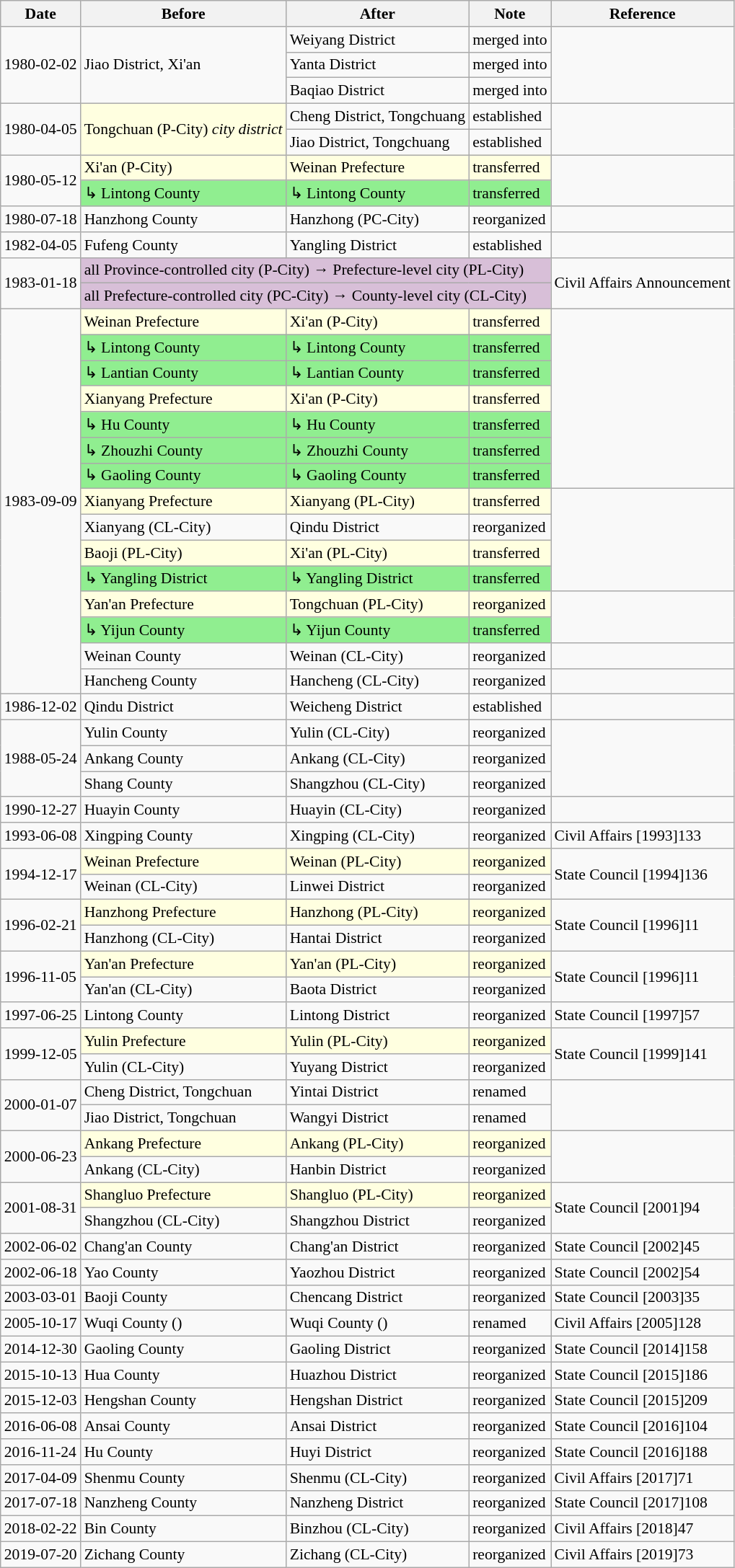<table class="wikitable" style="font-size:90%;" align="center">
<tr>
<th>Date</th>
<th>Before</th>
<th>After</th>
<th>Note</th>
<th>Reference</th>
</tr>
<tr>
<td rowspan="3">1980-02-02</td>
<td rowspan="3">Jiao District, Xi'an</td>
<td>Weiyang District</td>
<td>merged into</td>
<td rowspan="3"></td>
</tr>
<tr>
<td>Yanta District</td>
<td>merged into</td>
</tr>
<tr>
<td>Baqiao District</td>
<td>merged into</td>
</tr>
<tr>
<td rowspan="2">1980-04-05</td>
<td bgcolor="lightyellow" rowspan="2">Tongchuan (P-City) <em>city district</em></td>
<td>Cheng District, Tongchuang</td>
<td>established</td>
<td rowspan="2"></td>
</tr>
<tr>
<td>Jiao District, Tongchuang</td>
<td>established</td>
</tr>
<tr>
<td rowspan="2">1980-05-12</td>
<td bgcolor="lightyellow"> Xi'an (P-City)</td>
<td bgcolor="lightyellow">Weinan Prefecture</td>
<td bgcolor="lightyellow">transferred</td>
<td rowspan="2"></td>
</tr>
<tr bgcolor="lightgreen">
<td>↳ Lintong County</td>
<td>↳ Lintong County</td>
<td>transferred</td>
</tr>
<tr>
<td>1980-07-18</td>
<td>Hanzhong County</td>
<td>Hanzhong (PC-City)</td>
<td>reorganized</td>
<td></td>
</tr>
<tr>
<td>1982-04-05</td>
<td> Fufeng County</td>
<td>Yangling District</td>
<td>established</td>
<td></td>
</tr>
<tr>
<td rowspan="2">1983-01-18</td>
<td bgcolor="thistle" colspan="3">all Province-controlled city (P-City) → Prefecture-level city (PL-City)</td>
<td rowspan="2">Civil Affairs Announcement</td>
</tr>
<tr>
<td bgcolor="thistle" colspan="3">all Prefecture-controlled city (PC-City) → County-level city (CL-City)</td>
</tr>
<tr>
<td rowspan="15">1983-09-09</td>
<td bgcolor="lightyellow"> Weinan Prefecture</td>
<td bgcolor="lightyellow">Xi'an (P-City)</td>
<td bgcolor="lightyellow">transferred</td>
<td rowspan="7"></td>
</tr>
<tr bgcolor="lightgreen">
<td>↳ Lintong County</td>
<td>↳ Lintong County</td>
<td>transferred</td>
</tr>
<tr bgcolor="lightgreen">
<td>↳ Lantian County</td>
<td>↳ Lantian County</td>
<td>transferred</td>
</tr>
<tr>
<td bgcolor="lightyellow"> Xianyang Prefecture</td>
<td bgcolor="lightyellow">Xi'an (P-City)</td>
<td bgcolor="lightyellow">transferred</td>
</tr>
<tr bgcolor="lightgreen">
<td>↳ Hu County</td>
<td>↳ Hu County</td>
<td>transferred</td>
</tr>
<tr bgcolor="lightgreen">
<td>↳ Zhouzhi County</td>
<td>↳ Zhouzhi County</td>
<td>transferred</td>
</tr>
<tr bgcolor="lightgreen">
<td>↳ Gaoling County</td>
<td>↳ Gaoling County</td>
<td>transferred</td>
</tr>
<tr>
<td bgcolor="lightyellow">Xianyang Prefecture</td>
<td bgcolor="lightyellow">Xianyang (PL-City)</td>
<td bgcolor="lightyellow">transferred</td>
<td rowspan="4"></td>
</tr>
<tr>
<td>Xianyang (CL-City)</td>
<td>Qindu District</td>
<td>reorganized</td>
</tr>
<tr>
<td bgcolor="lightyellow"> Baoji (PL-City)</td>
<td bgcolor="lightyellow">Xi'an (PL-City)</td>
<td bgcolor="lightyellow">transferred</td>
</tr>
<tr bgcolor="lightgreen">
<td>↳ Yangling District</td>
<td>↳ Yangling District</td>
<td>transferred</td>
</tr>
<tr>
<td bgcolor="lightyellow">Yan'an Prefecture</td>
<td bgcolor="lightyellow">Tongchuan (PL-City)</td>
<td bgcolor="lightyellow">reorganized</td>
<td rowspan="2"></td>
</tr>
<tr bgcolor="lightgreen">
<td>↳ Yijun County</td>
<td>↳ Yijun County</td>
<td>transferred</td>
</tr>
<tr>
<td>Weinan County</td>
<td>Weinan (CL-City)</td>
<td>reorganized</td>
<td></td>
</tr>
<tr>
<td>Hancheng County</td>
<td>Hancheng (CL-City)</td>
<td>reorganized</td>
<td></td>
</tr>
<tr>
<td>1986-12-02</td>
<td> Qindu District</td>
<td>Weicheng District</td>
<td>established</td>
<td></td>
</tr>
<tr>
<td rowspan="3">1988-05-24</td>
<td>Yulin County</td>
<td>Yulin (CL-City)</td>
<td>reorganized</td>
<td rowspan="3"></td>
</tr>
<tr>
<td>Ankang County</td>
<td>Ankang (CL-City)</td>
<td>reorganized</td>
</tr>
<tr>
<td>Shang County</td>
<td>Shangzhou (CL-City)</td>
<td>reorganized</td>
</tr>
<tr>
<td>1990-12-27</td>
<td>Huayin County</td>
<td>Huayin (CL-City)</td>
<td>reorganized</td>
<td></td>
</tr>
<tr>
<td>1993-06-08</td>
<td>Xingping County</td>
<td>Xingping (CL-City)</td>
<td>reorganized</td>
<td>Civil Affairs [1993]133</td>
</tr>
<tr>
<td rowspan="2">1994-12-17</td>
<td bgcolor="lightyellow">Weinan Prefecture</td>
<td bgcolor="lightyellow">Weinan (PL-City)</td>
<td bgcolor="lightyellow">reorganized</td>
<td rowspan="2">State Council [1994]136</td>
</tr>
<tr>
<td>Weinan (CL-City)</td>
<td>Linwei District</td>
<td>reorganized</td>
</tr>
<tr>
<td rowspan="2">1996-02-21</td>
<td bgcolor="lightyellow">Hanzhong Prefecture</td>
<td bgcolor="lightyellow">Hanzhong (PL-City)</td>
<td bgcolor="lightyellow">reorganized</td>
<td rowspan="2">State Council [1996]11</td>
</tr>
<tr>
<td>Hanzhong (CL-City)</td>
<td>Hantai District</td>
<td>reorganized</td>
</tr>
<tr>
<td rowspan="2">1996-11-05</td>
<td bgcolor="lightyellow">Yan'an Prefecture</td>
<td bgcolor="lightyellow">Yan'an (PL-City)</td>
<td bgcolor="lightyellow">reorganized</td>
<td rowspan="2">State Council [1996]11</td>
</tr>
<tr>
<td>Yan'an (CL-City)</td>
<td>Baota District</td>
<td>reorganized</td>
</tr>
<tr>
<td>1997-06-25</td>
<td>Lintong County</td>
<td>Lintong District</td>
<td>reorganized</td>
<td>State Council [1997]57</td>
</tr>
<tr>
<td rowspan="2">1999-12-05</td>
<td bgcolor="lightyellow">Yulin Prefecture</td>
<td bgcolor="lightyellow">Yulin (PL-City)</td>
<td bgcolor="lightyellow">reorganized</td>
<td rowspan="2">State Council [1999]141</td>
</tr>
<tr>
<td>Yulin (CL-City)</td>
<td>Yuyang District</td>
<td>reorganized</td>
</tr>
<tr>
<td rowspan="2">2000-01-07</td>
<td>Cheng District, Tongchuan</td>
<td>Yintai District</td>
<td>renamed</td>
<td rowspan="2"></td>
</tr>
<tr>
<td>Jiao District, Tongchuan</td>
<td>Wangyi District</td>
<td>renamed</td>
</tr>
<tr>
<td rowspan="2">2000-06-23</td>
<td bgcolor="lightyellow">Ankang Prefecture</td>
<td bgcolor="lightyellow">Ankang (PL-City)</td>
<td bgcolor="lightyellow">reorganized</td>
<td rowspan="2"></td>
</tr>
<tr>
<td>Ankang (CL-City)</td>
<td>Hanbin District</td>
<td>reorganized</td>
</tr>
<tr>
<td rowspan="2">2001-08-31</td>
<td bgcolor="lightyellow">Shangluo Prefecture</td>
<td bgcolor="lightyellow">Shangluo (PL-City)</td>
<td bgcolor="lightyellow">reorganized</td>
<td rowspan="2">State Council [2001]94</td>
</tr>
<tr>
<td>Shangzhou (CL-City)</td>
<td>Shangzhou District</td>
<td>reorganized</td>
</tr>
<tr>
<td>2002-06-02</td>
<td>Chang'an County</td>
<td>Chang'an District</td>
<td>reorganized</td>
<td>State Council [2002]45</td>
</tr>
<tr>
<td>2002-06-18</td>
<td>Yao County</td>
<td>Yaozhou District</td>
<td>reorganized</td>
<td>State Council [2002]54</td>
</tr>
<tr>
<td>2003-03-01</td>
<td>Baoji County</td>
<td>Chencang District</td>
<td>reorganized</td>
<td>State Council [2003]35</td>
</tr>
<tr>
<td>2005-10-17</td>
<td>Wuqi County ()</td>
<td>Wuqi County ()</td>
<td>renamed</td>
<td>Civil Affairs [2005]128</td>
</tr>
<tr>
<td>2014-12-30</td>
<td>Gaoling County</td>
<td>Gaoling District</td>
<td>reorganized</td>
<td>State Council [2014]158</td>
</tr>
<tr>
<td>2015-10-13</td>
<td>Hua County</td>
<td>Huazhou District</td>
<td>reorganized</td>
<td>State Council [2015]186</td>
</tr>
<tr>
<td>2015-12-03</td>
<td>Hengshan County</td>
<td>Hengshan District</td>
<td>reorganized</td>
<td>State Council [2015]209</td>
</tr>
<tr>
<td>2016-06-08</td>
<td>Ansai County</td>
<td>Ansai District</td>
<td>reorganized</td>
<td>State Council [2016]104</td>
</tr>
<tr>
<td>2016-11-24</td>
<td>Hu County</td>
<td>Huyi District</td>
<td>reorganized</td>
<td>State Council [2016]188</td>
</tr>
<tr>
<td>2017-04-09</td>
<td>Shenmu County</td>
<td>Shenmu (CL-City)</td>
<td>reorganized</td>
<td>Civil Affairs [2017]71</td>
</tr>
<tr>
<td>2017-07-18</td>
<td>Nanzheng County</td>
<td>Nanzheng District</td>
<td>reorganized</td>
<td>State Council [2017]108</td>
</tr>
<tr>
<td>2018-02-22</td>
<td>Bin County</td>
<td>Binzhou (CL-City)</td>
<td>reorganized</td>
<td>Civil Affairs [2018]47</td>
</tr>
<tr>
<td>2019-07-20</td>
<td>Zichang County</td>
<td>Zichang (CL-City)</td>
<td>reorganized</td>
<td>Civil Affairs [2019]73</td>
</tr>
</table>
